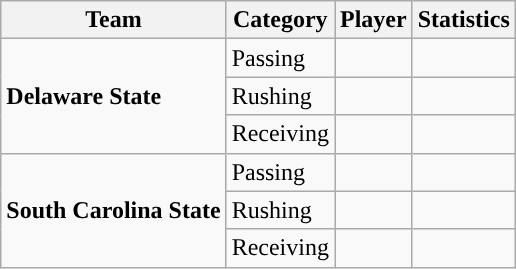<table class="wikitable" style="float: right;">
<tr>
<th>Team</th>
<th>Category</th>
<th>Player</th>
<th>Statistics</th>
</tr>
<tr>
<td rowspan=3><strong>Delaware State</strong></td>
<td>Passing</td>
<td></td>
<td></td>
</tr>
<tr>
<td>Rushing</td>
<td></td>
<td></td>
</tr>
<tr>
<td>Receiving</td>
<td></td>
<td></td>
</tr>
<tr>
<td rowspan=3><strong>South Carolina State</strong></td>
<td>Passing</td>
<td></td>
<td></td>
</tr>
<tr>
<td>Rushing</td>
<td></td>
<td></td>
</tr>
<tr>
<td>Receiving</td>
<td></td>
<td></td>
</tr>
</table>
